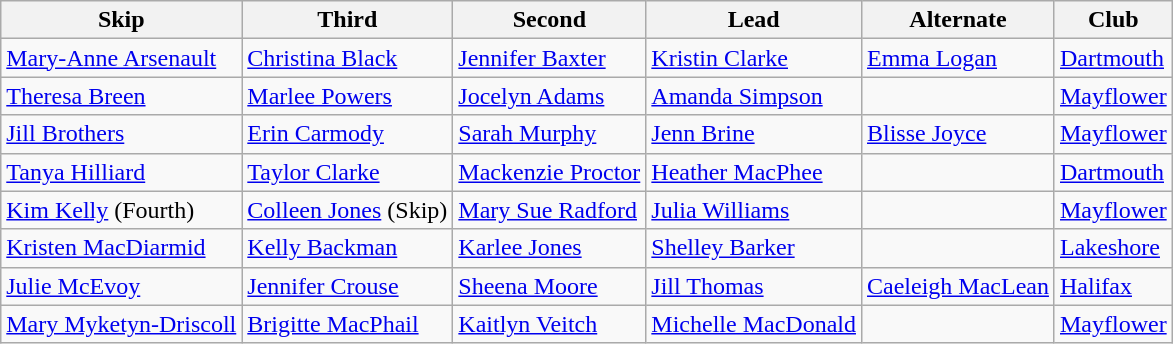<table class="wikitable">
<tr>
<th>Skip</th>
<th>Third</th>
<th>Second</th>
<th>Lead</th>
<th>Alternate</th>
<th>Club</th>
</tr>
<tr>
<td><a href='#'>Mary-Anne Arsenault</a></td>
<td><a href='#'>Christina Black</a></td>
<td><a href='#'>Jennifer Baxter</a></td>
<td><a href='#'>Kristin Clarke</a></td>
<td><a href='#'>Emma Logan</a></td>
<td><a href='#'>Dartmouth</a></td>
</tr>
<tr>
<td><a href='#'>Theresa Breen</a></td>
<td><a href='#'>Marlee Powers</a></td>
<td><a href='#'>Jocelyn Adams</a></td>
<td><a href='#'>Amanda Simpson</a></td>
<td></td>
<td><a href='#'>Mayflower</a></td>
</tr>
<tr>
<td><a href='#'>Jill Brothers</a></td>
<td><a href='#'>Erin Carmody</a></td>
<td><a href='#'>Sarah Murphy</a></td>
<td><a href='#'>Jenn Brine</a></td>
<td><a href='#'>Blisse Joyce</a></td>
<td><a href='#'>Mayflower</a></td>
</tr>
<tr>
<td><a href='#'>Tanya Hilliard</a></td>
<td><a href='#'>Taylor Clarke</a></td>
<td><a href='#'>Mackenzie Proctor</a></td>
<td><a href='#'>Heather MacPhee</a></td>
<td></td>
<td><a href='#'>Dartmouth</a></td>
</tr>
<tr>
<td><a href='#'>Kim Kelly</a> (Fourth)</td>
<td><a href='#'>Colleen Jones</a> (Skip)</td>
<td><a href='#'>Mary Sue Radford</a></td>
<td><a href='#'>Julia Williams</a></td>
<td></td>
<td><a href='#'>Mayflower</a></td>
</tr>
<tr>
<td><a href='#'>Kristen MacDiarmid</a></td>
<td><a href='#'>Kelly Backman</a></td>
<td><a href='#'>Karlee Jones</a></td>
<td><a href='#'>Shelley Barker</a></td>
<td></td>
<td><a href='#'>Lakeshore</a></td>
</tr>
<tr>
<td><a href='#'>Julie McEvoy</a></td>
<td><a href='#'>Jennifer Crouse</a></td>
<td><a href='#'>Sheena Moore</a></td>
<td><a href='#'>Jill Thomas</a></td>
<td><a href='#'>Caeleigh MacLean</a></td>
<td><a href='#'>Halifax</a></td>
</tr>
<tr>
<td><a href='#'>Mary Myketyn-Driscoll</a></td>
<td><a href='#'>Brigitte MacPhail</a></td>
<td><a href='#'>Kaitlyn Veitch</a></td>
<td><a href='#'>Michelle MacDonald</a></td>
<td></td>
<td><a href='#'>Mayflower</a></td>
</tr>
</table>
